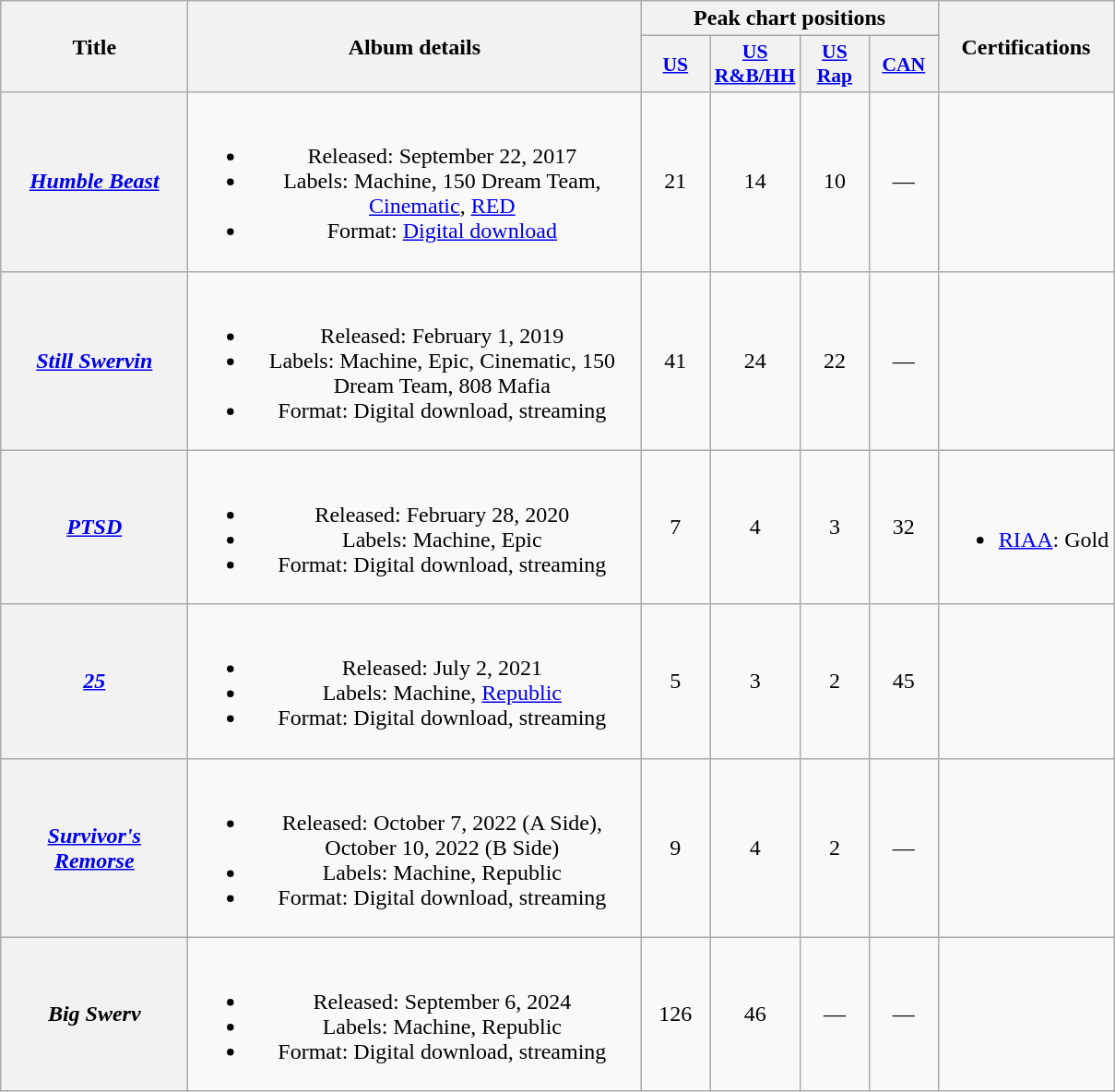<table class="wikitable plainrowheaders" style="text-align: center;">
<tr>
<th scope="col" rowspan="2" style="width:8em;">Title</th>
<th scope="col" rowspan="2" style="width:20em;">Album details</th>
<th scope="col" colspan="4">Peak chart positions</th>
<th scope="col" rowspan="2">Certifications</th>
</tr>
<tr>
<th scope="col" style="width:3em;font-size:90%;"><a href='#'>US</a><br></th>
<th scope="col" style="width:3em;font-size:90%;"><a href='#'>US<br>R&B/HH</a><br></th>
<th scope="col" style="width:3em;font-size:90%;"><a href='#'>US<br>Rap</a><br></th>
<th scope="col" style="width:3em;font-size:90%;"><a href='#'>CAN</a><br></th>
</tr>
<tr>
<th scope="row"><em><a href='#'>Humble Beast</a></em></th>
<td><br><ul><li>Released: September 22, 2017</li><li>Labels: Machine, 150 Dream Team, <a href='#'>Cinematic</a>, <a href='#'>RED</a></li><li>Format: <a href='#'>Digital download</a></li></ul></td>
<td>21</td>
<td>14</td>
<td>10</td>
<td>—</td>
<td></td>
</tr>
<tr>
<th scope="row"><em><a href='#'>Still Swervin</a></em></th>
<td><br><ul><li>Released: February 1, 2019</li><li>Labels: Machine, Epic, Cinematic, 150 Dream Team, 808 Mafia</li><li>Format: Digital download, streaming</li></ul></td>
<td>41</td>
<td>24</td>
<td>22</td>
<td>—</td>
<td></td>
</tr>
<tr>
<th scope="row"><em><a href='#'>PTSD</a></em></th>
<td><br><ul><li>Released: February 28, 2020</li><li>Labels: Machine, Epic</li><li>Format: Digital download, streaming</li></ul></td>
<td>7</td>
<td>4</td>
<td>3</td>
<td>32</td>
<td><br><ul><li><a href='#'>RIAA</a>: Gold</li></ul></td>
</tr>
<tr>
<th scope="row"><em><a href='#'>25</a></em></th>
<td><br><ul><li>Released: July 2, 2021</li><li>Labels: Machine, <a href='#'>Republic</a></li><li>Format: Digital download, streaming</li></ul></td>
<td>5</td>
<td>3</td>
<td>2</td>
<td>45</td>
<td></td>
</tr>
<tr>
<th scope="row"><em><a href='#'>Survivor's Remorse</a></em></th>
<td><br><ul><li>Released: October 7, 2022 (A Side), October 10, 2022 (B Side)</li><li>Labels: Machine, Republic</li><li>Format: Digital download, streaming</li></ul></td>
<td>9</td>
<td>4</td>
<td>2</td>
<td>—</td>
<td></td>
</tr>
<tr>
<th scope="row"><em>Big Swerv</em></th>
<td><br><ul><li>Released: September 6, 2024</li><li>Labels: Machine, Republic</li><li>Format: Digital download, streaming</li></ul></td>
<td>126</td>
<td>46</td>
<td>—</td>
<td>—</td>
<td></td>
</tr>
</table>
